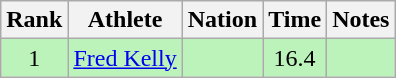<table class="wikitable sortable" style="text-align:center">
<tr>
<th>Rank</th>
<th>Athlete</th>
<th>Nation</th>
<th>Time</th>
<th>Notes</th>
</tr>
<tr bgcolor=bbf3bb>
<td>1</td>
<td align=left><a href='#'>Fred Kelly</a></td>
<td align=left></td>
<td>16.4</td>
<td></td>
</tr>
</table>
